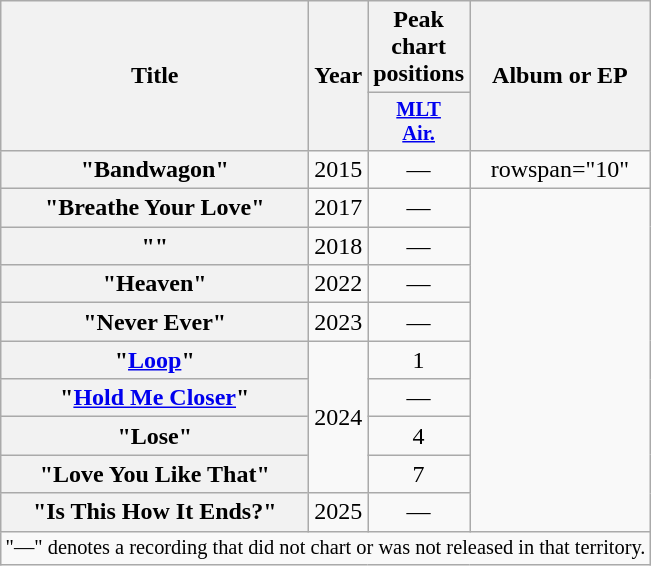<table class="wikitable plainrowheaders" style="text-align:center;">
<tr>
<th scope="col" rowspan="2">Title</th>
<th scope="col" rowspan="2" style="width:1em;">Year</th>
<th scope="col" colspan="1">Peak chart positions</th>
<th scope="col" rowspan="2">Album or EP</th>
</tr>
<tr>
<th scope="col" style="width:3em;font-size:85%;"><a href='#'>MLT<br>Air.</a><br></th>
</tr>
<tr>
<th scope="row">"Bandwagon"</th>
<td>2015</td>
<td>—</td>
<td>rowspan="10" </td>
</tr>
<tr>
<th scope="row">"Breathe Your Love"</th>
<td>2017</td>
<td>—</td>
</tr>
<tr>
<th scope="row">""</th>
<td>2018</td>
<td>—</td>
</tr>
<tr>
<th scope="row">"Heaven"</th>
<td>2022</td>
<td>—</td>
</tr>
<tr>
<th scope="row">"Never Ever"</th>
<td>2023</td>
<td>—</td>
</tr>
<tr>
<th scope="row">"<a href='#'>Loop</a>"</th>
<td rowspan="4">2024</td>
<td>1</td>
</tr>
<tr>
<th scope="row">"<a href='#'>Hold Me Closer</a>"</th>
<td>—</td>
</tr>
<tr>
<th scope="row">"Lose"</th>
<td>4</td>
</tr>
<tr>
<th scope="row">"Love You Like That"</th>
<td>7</td>
</tr>
<tr>
<th scope="row">"Is This How It Ends?"</th>
<td>2025</td>
<td>—</td>
</tr>
<tr>
<td colspan="4" style="font-size:85%">"—" denotes a recording that did not chart or was not released in that territory.</td>
</tr>
</table>
